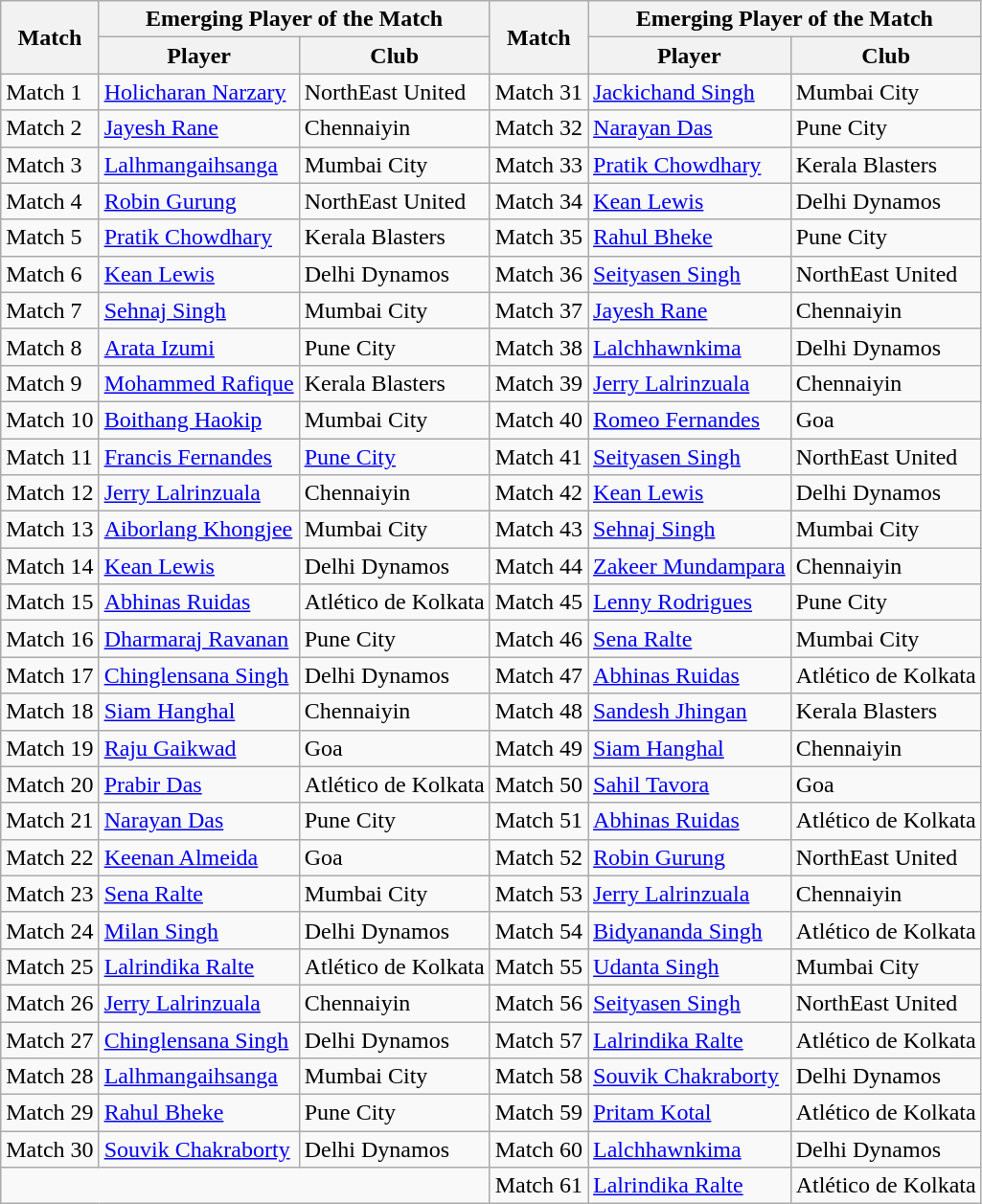<table class="wikitable">
<tr>
<th rowspan="2">Match</th>
<th colspan="2">Emerging Player of the Match</th>
<th rowspan="2">Match</th>
<th colspan="2">Emerging Player of the Match</th>
</tr>
<tr>
<th>Player</th>
<th>Club</th>
<th>Player</th>
<th>Club</th>
</tr>
<tr>
<td>Match 1</td>
<td> <a href='#'>Holicharan Narzary</a></td>
<td>NorthEast United</td>
<td>Match 31</td>
<td> <a href='#'>Jackichand Singh</a></td>
<td>Mumbai City</td>
</tr>
<tr>
<td>Match 2</td>
<td> <a href='#'>Jayesh Rane</a></td>
<td>Chennaiyin</td>
<td>Match 32</td>
<td> <a href='#'>Narayan Das</a></td>
<td>Pune City</td>
</tr>
<tr>
<td>Match 3</td>
<td> <a href='#'>Lalhmangaihsanga</a></td>
<td>Mumbai City</td>
<td>Match 33</td>
<td> <a href='#'>Pratik Chowdhary</a></td>
<td>Kerala Blasters</td>
</tr>
<tr>
<td>Match 4</td>
<td> <a href='#'>Robin Gurung</a></td>
<td>NorthEast United</td>
<td>Match 34</td>
<td> <a href='#'>Kean Lewis</a></td>
<td>Delhi Dynamos</td>
</tr>
<tr>
<td>Match 5</td>
<td> <a href='#'>Pratik Chowdhary</a></td>
<td>Kerala Blasters</td>
<td>Match 35</td>
<td> <a href='#'>Rahul Bheke</a></td>
<td>Pune City</td>
</tr>
<tr>
<td>Match 6</td>
<td> <a href='#'>Kean Lewis</a></td>
<td>Delhi Dynamos</td>
<td>Match 36</td>
<td> <a href='#'>Seityasen Singh</a></td>
<td>NorthEast United</td>
</tr>
<tr>
<td>Match 7</td>
<td> <a href='#'>Sehnaj Singh</a></td>
<td>Mumbai City</td>
<td>Match 37</td>
<td> <a href='#'>Jayesh Rane</a></td>
<td>Chennaiyin</td>
</tr>
<tr>
<td>Match 8</td>
<td> <a href='#'>Arata Izumi</a></td>
<td>Pune City</td>
<td>Match 38</td>
<td> <a href='#'>Lalchhawnkima</a></td>
<td>Delhi Dynamos</td>
</tr>
<tr>
<td>Match 9</td>
<td> <a href='#'>Mohammed Rafique</a></td>
<td>Kerala Blasters</td>
<td>Match 39</td>
<td> <a href='#'>Jerry Lalrinzuala</a></td>
<td>Chennaiyin</td>
</tr>
<tr>
<td>Match 10</td>
<td> <a href='#'>Boithang Haokip</a></td>
<td>Mumbai City</td>
<td>Match 40</td>
<td> <a href='#'>Romeo Fernandes</a></td>
<td>Goa</td>
</tr>
<tr>
<td>Match 11</td>
<td> <a href='#'>Francis Fernandes</a></td>
<td><a href='#'>Pune City</a></td>
<td>Match 41</td>
<td> <a href='#'>Seityasen Singh</a></td>
<td>NorthEast United</td>
</tr>
<tr>
<td>Match 12</td>
<td> <a href='#'>Jerry Lalrinzuala</a></td>
<td>Chennaiyin</td>
<td>Match 42</td>
<td> <a href='#'>Kean Lewis</a></td>
<td>Delhi Dynamos</td>
</tr>
<tr>
<td>Match 13</td>
<td> <a href='#'>Aiborlang Khongjee</a></td>
<td>Mumbai City</td>
<td>Match 43</td>
<td> <a href='#'>Sehnaj Singh</a></td>
<td>Mumbai City</td>
</tr>
<tr>
<td>Match 14</td>
<td> <a href='#'>Kean Lewis</a></td>
<td>Delhi Dynamos</td>
<td>Match 44</td>
<td> <a href='#'>Zakeer Mundampara</a></td>
<td>Chennaiyin</td>
</tr>
<tr>
<td>Match 15</td>
<td> <a href='#'>Abhinas Ruidas</a></td>
<td>Atlético de Kolkata</td>
<td>Match 45</td>
<td> <a href='#'>Lenny Rodrigues</a></td>
<td>Pune City</td>
</tr>
<tr>
<td>Match 16</td>
<td> <a href='#'>Dharmaraj Ravanan</a></td>
<td>Pune City</td>
<td>Match 46</td>
<td> <a href='#'>Sena Ralte</a></td>
<td>Mumbai City</td>
</tr>
<tr>
<td>Match 17</td>
<td> <a href='#'>Chinglensana Singh</a></td>
<td>Delhi Dynamos</td>
<td>Match 47</td>
<td> <a href='#'>Abhinas Ruidas</a></td>
<td>Atlético de Kolkata</td>
</tr>
<tr>
<td>Match 18</td>
<td> <a href='#'>Siam Hanghal</a></td>
<td>Chennaiyin</td>
<td>Match 48</td>
<td> <a href='#'>Sandesh Jhingan</a></td>
<td>Kerala Blasters</td>
</tr>
<tr>
<td>Match 19</td>
<td> <a href='#'>Raju Gaikwad</a></td>
<td>Goa</td>
<td>Match 49</td>
<td> <a href='#'>Siam Hanghal</a></td>
<td>Chennaiyin</td>
</tr>
<tr>
<td>Match 20</td>
<td> <a href='#'>Prabir Das</a></td>
<td>Atlético de Kolkata</td>
<td>Match 50</td>
<td> <a href='#'>Sahil Tavora</a></td>
<td>Goa</td>
</tr>
<tr>
<td>Match 21</td>
<td> <a href='#'>Narayan Das</a></td>
<td>Pune City</td>
<td>Match 51</td>
<td> <a href='#'>Abhinas Ruidas</a></td>
<td>Atlético de Kolkata</td>
</tr>
<tr>
<td>Match 22</td>
<td> <a href='#'>Keenan Almeida</a></td>
<td>Goa</td>
<td>Match 52</td>
<td> <a href='#'>Robin Gurung</a></td>
<td>NorthEast United</td>
</tr>
<tr>
<td>Match 23</td>
<td> <a href='#'>Sena Ralte</a></td>
<td>Mumbai City</td>
<td>Match 53</td>
<td> <a href='#'>Jerry Lalrinzuala</a></td>
<td>Chennaiyin</td>
</tr>
<tr>
<td>Match 24</td>
<td> <a href='#'>Milan Singh</a></td>
<td>Delhi Dynamos</td>
<td>Match 54</td>
<td> <a href='#'>Bidyananda Singh</a></td>
<td>Atlético de Kolkata</td>
</tr>
<tr>
<td>Match 25</td>
<td> <a href='#'>Lalrindika Ralte</a></td>
<td>Atlético de Kolkata</td>
<td>Match 55</td>
<td> <a href='#'>Udanta Singh</a></td>
<td>Mumbai City</td>
</tr>
<tr>
<td>Match 26</td>
<td> <a href='#'>Jerry Lalrinzuala</a></td>
<td>Chennaiyin</td>
<td>Match 56</td>
<td> <a href='#'>Seityasen Singh</a></td>
<td>NorthEast United</td>
</tr>
<tr>
<td>Match 27</td>
<td> <a href='#'>Chinglensana Singh</a></td>
<td>Delhi Dynamos</td>
<td>Match 57</td>
<td> <a href='#'>Lalrindika Ralte</a></td>
<td>Atlético de Kolkata</td>
</tr>
<tr>
<td>Match 28</td>
<td> <a href='#'>Lalhmangaihsanga</a></td>
<td>Mumbai City</td>
<td>Match 58</td>
<td> <a href='#'>Souvik Chakraborty</a></td>
<td>Delhi Dynamos</td>
</tr>
<tr>
<td>Match 29</td>
<td> <a href='#'>Rahul Bheke</a></td>
<td>Pune City</td>
<td>Match 59</td>
<td> <a href='#'>Pritam Kotal</a></td>
<td>Atlético de Kolkata</td>
</tr>
<tr>
<td>Match 30</td>
<td> <a href='#'>Souvik Chakraborty</a></td>
<td>Delhi Dynamos</td>
<td>Match 60</td>
<td> <a href='#'>Lalchhawnkima</a></td>
<td>Delhi Dynamos</td>
</tr>
<tr>
<td colspan=3></td>
<td>Match 61</td>
<td> <a href='#'>Lalrindika Ralte</a></td>
<td>Atlético de Kolkata</td>
</tr>
</table>
